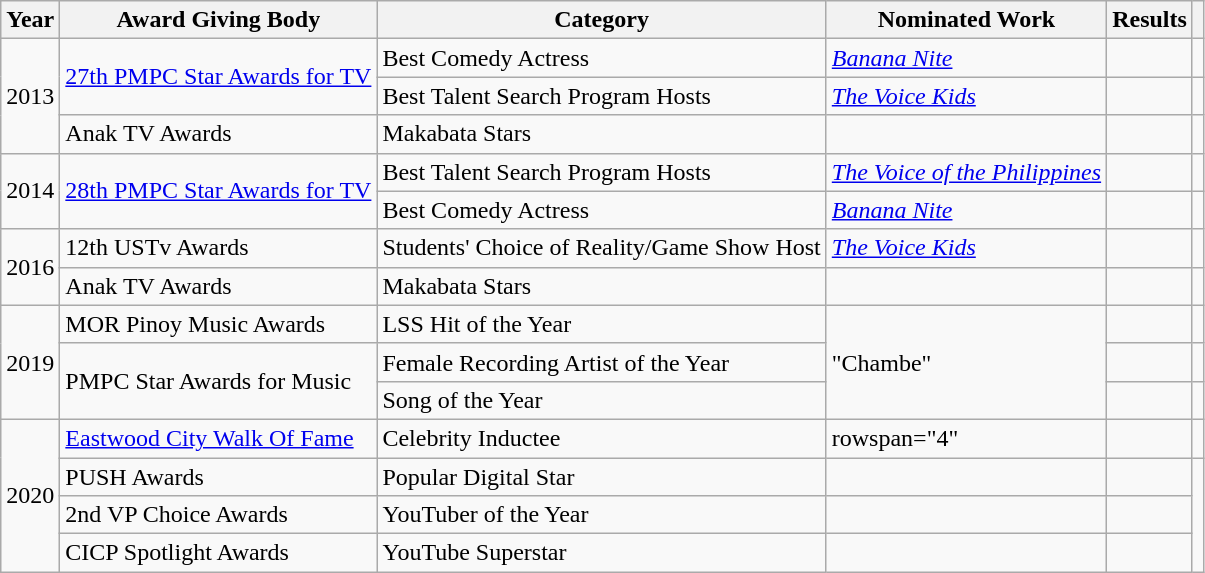<table class="wikitable">
<tr>
<th>Year</th>
<th>Award Giving Body</th>
<th>Category</th>
<th>Nominated Work</th>
<th>Results</th>
<th></th>
</tr>
<tr>
<td rowspan=3>2013</td>
<td rowspan=2><a href='#'>27th PMPC Star Awards for TV</a></td>
<td>Best Comedy Actress</td>
<td><em><a href='#'>Banana Nite</a></em></td>
<td></td>
<td></td>
</tr>
<tr>
<td>Best Talent Search Program Hosts</td>
<td><em><a href='#'>The Voice Kids</a></em></td>
<td></td>
<td></td>
</tr>
<tr>
<td>Anak TV Awards</td>
<td>Makabata Stars</td>
<td></td>
<td></td>
<td></td>
</tr>
<tr>
<td rowspan=2>2014</td>
<td rowspan=2><a href='#'>28th PMPC Star Awards for TV</a></td>
<td>Best Talent Search Program Hosts</td>
<td><em><a href='#'>The Voice of the Philippines</a></em></td>
<td></td>
<td></td>
</tr>
<tr>
<td>Best Comedy Actress</td>
<td><em><a href='#'>Banana Nite</a></em></td>
<td></td>
<td></td>
</tr>
<tr>
<td rowspan=2>2016</td>
<td>12th USTv Awards</td>
<td>Students' Choice of Reality/Game Show Host</td>
<td><em><a href='#'>The Voice Kids</a></em></td>
<td></td>
<td></td>
</tr>
<tr>
<td>Anak TV Awards</td>
<td>Makabata Stars</td>
<td></td>
<td></td>
<td></td>
</tr>
<tr>
<td rowspan="3">2019</td>
<td>MOR Pinoy Music Awards</td>
<td>LSS Hit of the Year</td>
<td rowspan="3">"Chambe"</td>
<td></td>
<td></td>
</tr>
<tr>
<td rowspan="2">PMPC Star Awards for Music</td>
<td>Female Recording Artist of the Year</td>
<td></td>
<td></td>
</tr>
<tr>
<td>Song of the Year</td>
<td></td>
<td></td>
</tr>
<tr>
<td rowspan="4">2020</td>
<td><a href='#'>Eastwood City Walk Of Fame</a></td>
<td>Celebrity Inductee</td>
<td>rowspan="4" </td>
<td></td>
<td></td>
</tr>
<tr>
<td>PUSH Awards</td>
<td>Popular Digital Star</td>
<td></td>
<td></td>
</tr>
<tr>
<td>2nd VP Choice Awards</td>
<td>YouTuber of the Year</td>
<td></td>
<td></td>
</tr>
<tr>
<td>CICP Spotlight Awards</td>
<td>YouTube Superstar</td>
<td></td>
<td></td>
</tr>
</table>
